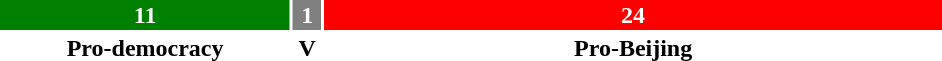<table style="width:50%; text-align:center;">
<tr style="color:white;">
<td style="background:green; width:31%;"><strong>11</strong></td>
<td style="background:Grey; width:3%;"><strong>1</strong></td>
<td style="background:red; width:67%;"><strong>24</strong></td>
</tr>
<tr>
<td><span><strong>Pro-democracy</strong></span></td>
<td><span><strong>V</strong></span></td>
<td><span><strong>Pro-Beijing</strong></span></td>
</tr>
</table>
